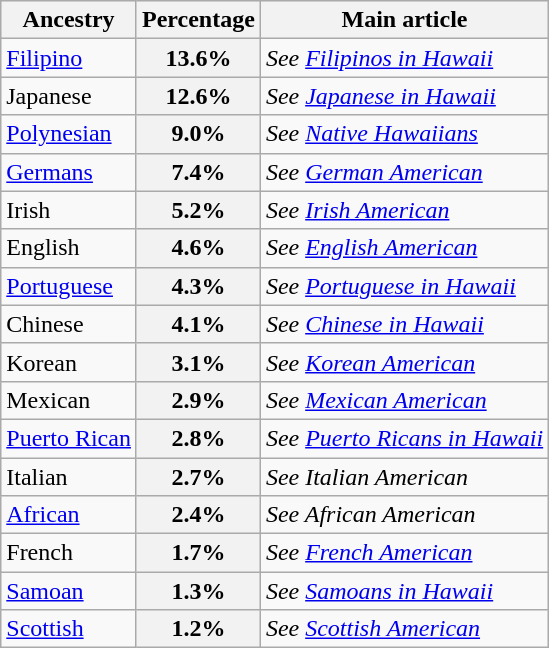<table class="wikitable sortable">
<tr style="background:#efefef;">
<th>Ancestry</th>
<th>Percentage</th>
<th>Main article</th>
</tr>
<tr>
<td><a href='#'>Filipino</a></td>
<th>13.6%</th>
<td><em>See <a href='#'>Filipinos in Hawaii</a></em></td>
</tr>
<tr>
<td>Japanese</td>
<th>12.6%</th>
<td><em>See <a href='#'>Japanese in Hawaii</a></em></td>
</tr>
<tr>
<td><a href='#'>Polynesian</a></td>
<th>9.0%</th>
<td><em>See <a href='#'>Native Hawaiians</a></em></td>
</tr>
<tr>
<td><a href='#'>Germans</a></td>
<th>7.4%</th>
<td><em>See <a href='#'>German American</a></em></td>
</tr>
<tr>
<td>Irish</td>
<th>5.2%</th>
<td><em>See <a href='#'>Irish American</a></em></td>
</tr>
<tr>
<td>English</td>
<th>4.6%</th>
<td><em>See <a href='#'>English American</a></em></td>
</tr>
<tr>
<td><a href='#'>Portuguese</a></td>
<th>4.3%</th>
<td><em>See <a href='#'>Portuguese in Hawaii</a></em></td>
</tr>
<tr>
<td>Chinese</td>
<th>4.1%</th>
<td><em>See <a href='#'>Chinese in Hawaii</a></em></td>
</tr>
<tr>
<td>Korean</td>
<th>3.1%</th>
<td><em>See <a href='#'>Korean American</a></em></td>
</tr>
<tr>
<td>Mexican</td>
<th>2.9%</th>
<td><em>See <a href='#'>Mexican American</a></em></td>
</tr>
<tr>
<td><a href='#'>Puerto Rican</a></td>
<th>2.8%</th>
<td><em>See <a href='#'>Puerto Ricans in Hawaii</a></em></td>
</tr>
<tr>
<td>Italian</td>
<th>2.7%</th>
<td><em>See Italian American</em></td>
</tr>
<tr>
<td><a href='#'>African</a></td>
<th>2.4%</th>
<td><em>See African American</em></td>
</tr>
<tr>
<td>French</td>
<th>1.7%</th>
<td><em>See <a href='#'>French American</a></em></td>
</tr>
<tr>
<td><a href='#'>Samoan</a></td>
<th>1.3%</th>
<td><em>See <a href='#'>Samoans in Hawaii</a></em></td>
</tr>
<tr>
<td><a href='#'>Scottish</a></td>
<th>1.2%</th>
<td><em>See <a href='#'>Scottish American</a></em></td>
</tr>
</table>
